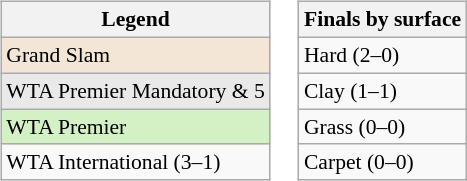<table>
<tr valign=top>
<td><br><table class=wikitable style=font-size:90%>
<tr>
<th>Legend</th>
</tr>
<tr style="background:#f3e6d7;">
<td>Grand Slam</td>
</tr>
<tr style="background:#e9e9e9;">
<td>WTA Premier Mandatory & 5</td>
</tr>
<tr style="background:#d4f1c5;">
<td>WTA Premier</td>
</tr>
<tr>
<td>WTA International (3–1)</td>
</tr>
</table>
</td>
<td><br><table class=wikitable style=font-size:90%>
<tr>
<th>Finals by surface</th>
</tr>
<tr>
<td>Hard (2–0)</td>
</tr>
<tr>
<td>Clay (1–1)</td>
</tr>
<tr>
<td>Grass (0–0)</td>
</tr>
<tr>
<td>Carpet (0–0)</td>
</tr>
</table>
</td>
</tr>
</table>
